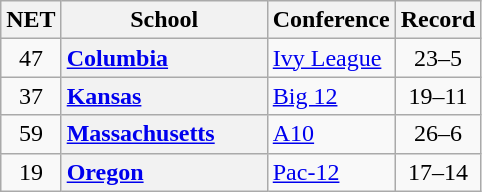<table class="wikitable sortable plainrowheaders">
<tr>
<th scope="col">NET</th>
<th scope="col" style="width: 130px;">School</th>
<th scope="col">Conference</th>
<th scope="col">Record</th>
</tr>
<tr>
<td align=center>47</td>
<th scope="row" style="text-align:left"><a href='#'>Columbia</a></th>
<td><a href='#'>Ivy League</a></td>
<td align=center>23–5</td>
</tr>
<tr>
<td align=center>37</td>
<th scope="row" style="text-align:left"><a href='#'>Kansas</a></th>
<td><a href='#'>Big 12</a></td>
<td align=center>19–11</td>
</tr>
<tr>
<td align=center>59</td>
<th scope="row" style="text-align:left"><a href='#'>Massachusetts</a></th>
<td><a href='#'>A10</a></td>
<td align=center>26–6</td>
</tr>
<tr>
<td align=center>19</td>
<th scope="row" style="text-align:left"><a href='#'>Oregon</a></th>
<td><a href='#'>Pac-12</a></td>
<td align=center>17–14</td>
</tr>
</table>
